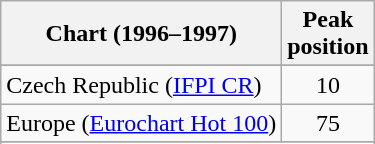<table class="wikitable sortable">
<tr>
<th>Chart (1996–1997)</th>
<th>Peak<br>position</th>
</tr>
<tr>
</tr>
<tr>
<td>Czech Republic (<a href='#'>IFPI CR</a>)</td>
<td align="center">10</td>
</tr>
<tr>
<td>Europe (<a href='#'>Eurochart Hot 100</a>)</td>
<td align="center">75</td>
</tr>
<tr>
</tr>
<tr>
</tr>
<tr>
</tr>
<tr>
</tr>
<tr>
</tr>
<tr>
</tr>
</table>
